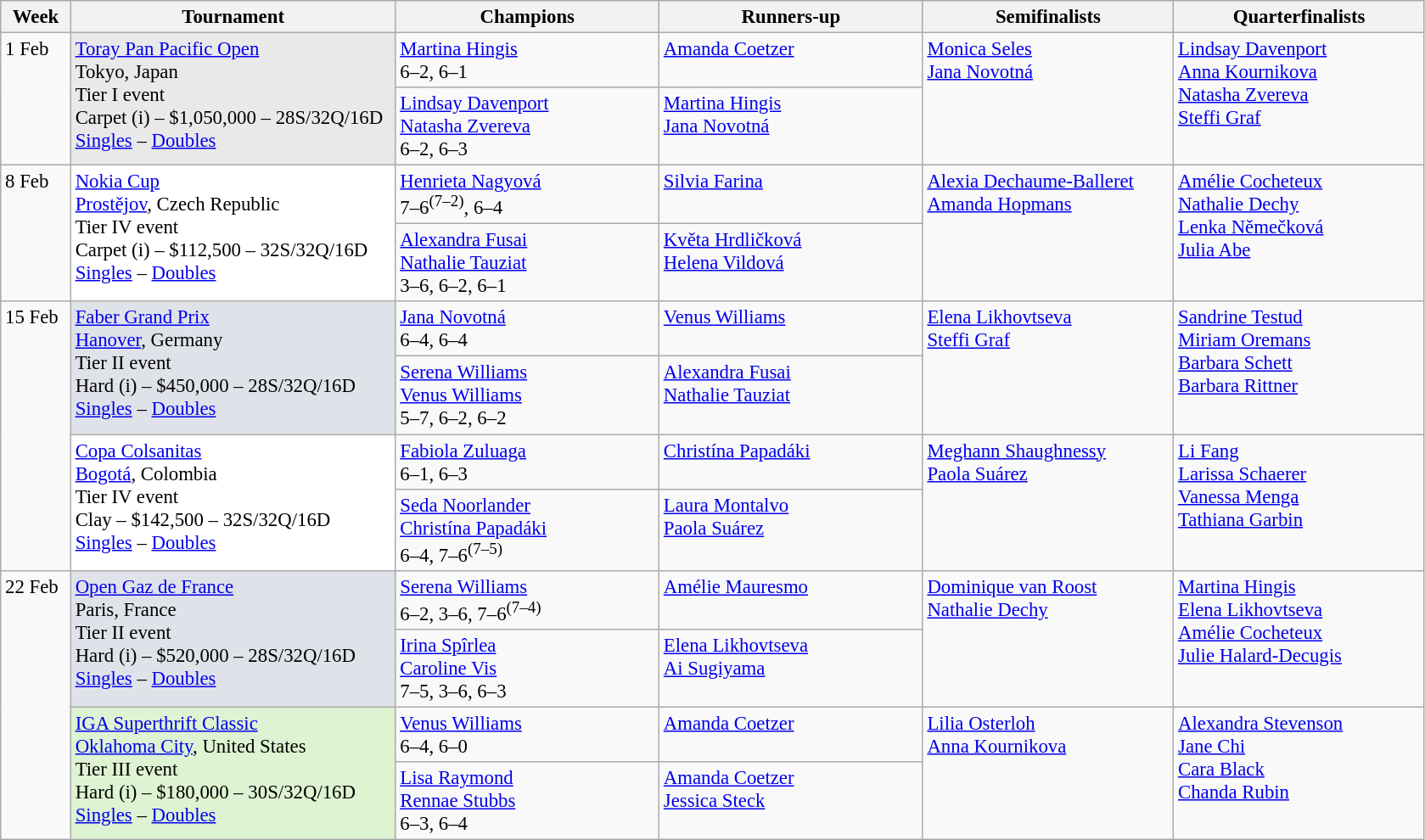<table class=wikitable style=font-size:95%>
<tr>
<th style="width:48px;">Week</th>
<th style="width:248px;">Tournament</th>
<th style="width:200px;">Champions</th>
<th style="width:200px;">Runners-up</th>
<th style="width:190px;">Semifinalists</th>
<th style="width:190px;">Quarterfinalists</th>
</tr>
<tr valign="top">
<td rowspan=2>1 Feb</td>
<td bgcolor=#E9E9E9 rowspan=2><a href='#'>Toray Pan Pacific Open</a><br> Tokyo, Japan <br>Tier I event <br> Carpet (i) – $1,050,000 – 28S/32Q/16D<br><a href='#'>Singles</a> – <a href='#'>Doubles</a></td>
<td> <a href='#'>Martina Hingis</a> <br> 6–2, 6–1</td>
<td> <a href='#'>Amanda Coetzer</a></td>
<td rowspan=2> <a href='#'>Monica Seles</a><br> <a href='#'>Jana Novotná</a></td>
<td rowspan=2> <a href='#'>Lindsay Davenport</a>  <br>  <a href='#'>Anna Kournikova</a> <br> <a href='#'>Natasha Zvereva</a><br>   <a href='#'>Steffi Graf</a></td>
</tr>
<tr valign="top">
<td> <a href='#'>Lindsay Davenport</a> <br>  <a href='#'>Natasha Zvereva</a><br>6–2, 6–3</td>
<td> <a href='#'>Martina Hingis</a> <br>  <a href='#'>Jana Novotná</a></td>
</tr>
<tr valign="top">
<td rowspan=2>8 Feb</td>
<td bgcolor=#FFFFFF rowspan=2><a href='#'>Nokia Cup</a><br> <a href='#'>Prostějov</a>, Czech Republic <br>Tier IV event <br> Carpet (i) – $112,500 – 32S/32Q/16D<br><a href='#'>Singles</a> – <a href='#'>Doubles</a></td>
<td> <a href='#'>Henrieta Nagyová</a> <br> 7–6<sup>(7–2)</sup>, 6–4</td>
<td> <a href='#'>Silvia Farina</a></td>
<td rowspan=2> <a href='#'>Alexia Dechaume-Balleret</a><br> <a href='#'>Amanda Hopmans</a></td>
<td rowspan=2> <a href='#'>Amélie Cocheteux</a>  <br>  <a href='#'>Nathalie Dechy</a> <br> <a href='#'>Lenka Němečková</a><br>   <a href='#'>Julia Abe</a></td>
</tr>
<tr valign="top">
<td> <a href='#'>Alexandra Fusai</a> <br>  <a href='#'>Nathalie Tauziat</a><br>3–6, 6–2, 6–1</td>
<td> <a href='#'>Květa Hrdličková</a> <br>  <a href='#'>Helena Vildová</a></td>
</tr>
<tr valign="top">
<td rowspan=4>15 Feb</td>
<td bgcolor=#dfe2e9 rowspan=2><a href='#'>Faber Grand Prix</a><br><a href='#'>Hanover</a>, Germany <br>Tier II event <br> Hard (i) – $450,000 – 28S/32Q/16D<br><a href='#'>Singles</a> – <a href='#'>Doubles</a></td>
<td> <a href='#'>Jana Novotná</a> <br> 6–4, 6–4</td>
<td> <a href='#'>Venus Williams</a></td>
<td rowspan=2> <a href='#'>Elena Likhovtseva</a><br> <a href='#'>Steffi Graf</a></td>
<td rowspan=2> <a href='#'>Sandrine Testud</a>  <br>  <a href='#'>Miriam Oremans</a> <br> <a href='#'>Barbara Schett</a><br>   <a href='#'>Barbara Rittner</a></td>
</tr>
<tr valign="top">
<td> <a href='#'>Serena Williams</a> <br>  <a href='#'>Venus Williams</a><br>5–7, 6–2, 6–2</td>
<td> <a href='#'>Alexandra Fusai</a> <br>  <a href='#'>Nathalie Tauziat</a></td>
</tr>
<tr valign="top">
<td bgcolor=#FFFFFF rowspan=2><a href='#'>Copa Colsanitas</a><br> <a href='#'>Bogotá</a>, Colombia <br>Tier IV event <br> Clay – $142,500 – 32S/32Q/16D<br><a href='#'>Singles</a> – <a href='#'>Doubles</a></td>
<td> <a href='#'>Fabiola Zuluaga</a> <br> 6–1, 6–3</td>
<td> <a href='#'>Christína Papadáki</a></td>
<td rowspan=2> <a href='#'>Meghann Shaughnessy</a><br> <a href='#'>Paola Suárez</a></td>
<td rowspan=2> <a href='#'>Li Fang</a>  <br>  <a href='#'>Larissa Schaerer</a> <br> <a href='#'>Vanessa Menga</a><br>   <a href='#'>Tathiana Garbin</a></td>
</tr>
<tr valign="top">
<td> <a href='#'>Seda Noorlander</a> <br>  <a href='#'>Christína Papadáki</a><br>6–4, 7–6<sup>(7–5)</sup></td>
<td> <a href='#'>Laura Montalvo</a> <br>  <a href='#'>Paola Suárez</a></td>
</tr>
<tr valign="top">
<td rowspan=4>22 Feb</td>
<td bgcolor=#dfe2e9 rowspan=2><a href='#'>Open Gaz de France</a><br>  Paris, France <br>Tier II event <br> Hard (i) – $520,000 – 28S/32Q/16D<br><a href='#'>Singles</a> – <a href='#'>Doubles</a></td>
<td> <a href='#'>Serena Williams</a> <br> 6–2, 3–6, 7–6<sup>(7–4)</sup></td>
<td> <a href='#'>Amélie Mauresmo</a></td>
<td rowspan=2> <a href='#'>Dominique van Roost</a><br> <a href='#'>Nathalie Dechy</a></td>
<td rowspan=2> <a href='#'>Martina Hingis</a>  <br>  <a href='#'>Elena Likhovtseva</a> <br> <a href='#'>Amélie Cocheteux</a><br>   <a href='#'>Julie Halard-Decugis</a></td>
</tr>
<tr valign="top">
<td> <a href='#'>Irina Spîrlea</a> <br>  <a href='#'>Caroline Vis</a><br>7–5, 3–6, 6–3</td>
<td> <a href='#'>Elena Likhovtseva</a> <br>  <a href='#'>Ai Sugiyama</a></td>
</tr>
<tr valign="top">
<td bgcolor=#DDF3D1 rowspan=2><a href='#'>IGA Superthrift Classic</a><br> <a href='#'>Oklahoma City</a>, United States <br>Tier III event <br> Hard (i) – $180,000 – 30S/32Q/16D<br><a href='#'>Singles</a> – <a href='#'>Doubles</a></td>
<td> <a href='#'>Venus Williams</a> <br> 6–4, 6–0</td>
<td> <a href='#'>Amanda Coetzer</a></td>
<td rowspan=2> <a href='#'>Lilia Osterloh</a><br> <a href='#'>Anna Kournikova</a></td>
<td rowspan=2> <a href='#'>Alexandra Stevenson</a>  <br>  <a href='#'>Jane Chi</a> <br> <a href='#'>Cara Black</a><br>   <a href='#'>Chanda Rubin</a></td>
</tr>
<tr valign="top">
<td> <a href='#'>Lisa Raymond</a> <br>  <a href='#'>Rennae Stubbs</a><br>6–3, 6–4</td>
<td> <a href='#'>Amanda Coetzer</a> <br>  <a href='#'>Jessica Steck</a></td>
</tr>
</table>
